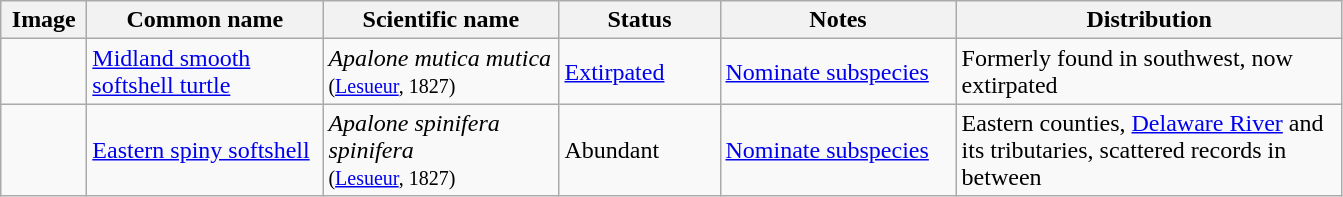<table class=wikitable>
<tr>
<th scope="col" style="width: 50px;">Image</th>
<th scope="col" style="width: 150px;">Common name</th>
<th scope="col" style="width: 150px;">Scientific name</th>
<th scope="col" style="width: 100px;">Status</th>
<th scope="col" style="width: 150px;">Notes</th>
<th scope="col" style="width: 250px;">Distribution</th>
</tr>
<tr>
<td></td>
<td><a href='#'>Midland smooth softshell turtle</a></td>
<td><em>Apalone mutica mutica</em><br><small>(<a href='#'>Lesueur</a>, 1827)</small></td>
<td><a href='#'>Extirpated</a></td>
<td><a href='#'>Nominate subspecies</a></td>
<td>Formerly found in southwest, now extirpated</td>
</tr>
<tr>
<td></td>
<td><a href='#'>Eastern spiny softshell</a></td>
<td><em>Apalone spinifera spinifera</em><br><small>(<a href='#'>Lesueur</a>, 1827)</small></td>
<td>Abundant</td>
<td><a href='#'>Nominate subspecies</a></td>
<td>Eastern counties, <a href='#'>Delaware River</a> and its tributaries, scattered records in between</td>
</tr>
</table>
